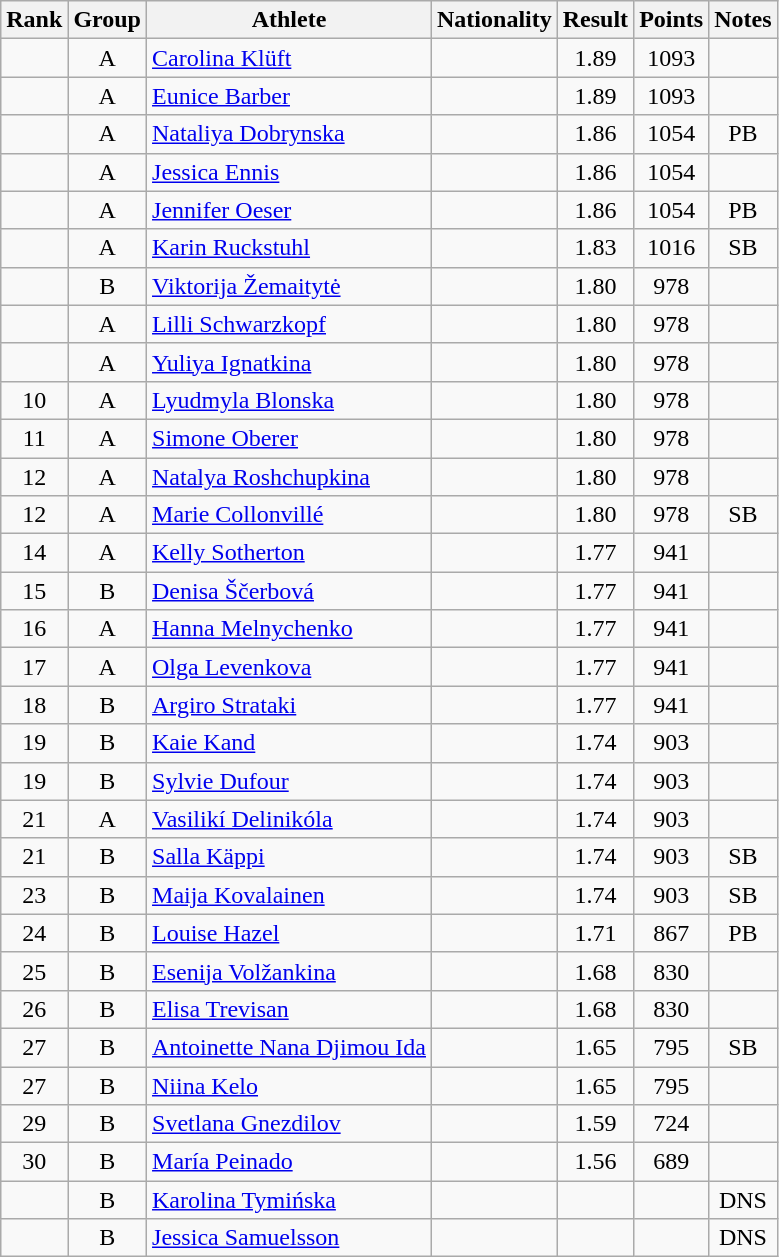<table class="wikitable sortable" style="text-align:center">
<tr>
<th>Rank</th>
<th>Group</th>
<th>Athlete</th>
<th>Nationality</th>
<th>Result</th>
<th>Points</th>
<th>Notes</th>
</tr>
<tr>
<td></td>
<td>A</td>
<td align=left><a href='#'>Carolina Klüft</a></td>
<td align=left></td>
<td>1.89</td>
<td>1093</td>
<td></td>
</tr>
<tr>
<td></td>
<td>A</td>
<td align=left><a href='#'>Eunice Barber</a></td>
<td align=left></td>
<td>1.89</td>
<td>1093</td>
<td></td>
</tr>
<tr>
<td></td>
<td>A</td>
<td align=left><a href='#'>Nataliya Dobrynska</a></td>
<td align=left></td>
<td>1.86</td>
<td>1054</td>
<td>PB</td>
</tr>
<tr>
<td></td>
<td>A</td>
<td align=left><a href='#'>Jessica Ennis</a></td>
<td align=left></td>
<td>1.86</td>
<td>1054</td>
<td></td>
</tr>
<tr>
<td></td>
<td>A</td>
<td align=left><a href='#'>Jennifer Oeser</a></td>
<td align=left></td>
<td>1.86</td>
<td>1054</td>
<td>PB</td>
</tr>
<tr>
<td></td>
<td>A</td>
<td align=left><a href='#'>Karin Ruckstuhl</a></td>
<td align=left></td>
<td>1.83</td>
<td>1016</td>
<td>SB</td>
</tr>
<tr>
<td></td>
<td>B</td>
<td align=left><a href='#'>Viktorija Žemaitytė</a></td>
<td align=left></td>
<td>1.80</td>
<td>978</td>
<td></td>
</tr>
<tr>
<td></td>
<td>A</td>
<td align=left><a href='#'>Lilli Schwarzkopf</a></td>
<td align=left></td>
<td>1.80</td>
<td>978</td>
<td></td>
</tr>
<tr>
<td></td>
<td>A</td>
<td align=left><a href='#'>Yuliya Ignatkina</a></td>
<td align=left></td>
<td>1.80</td>
<td>978</td>
<td></td>
</tr>
<tr>
<td>10</td>
<td>A</td>
<td align=left><a href='#'>Lyudmyla Blonska</a></td>
<td align=left></td>
<td>1.80</td>
<td>978</td>
<td></td>
</tr>
<tr>
<td>11</td>
<td>A</td>
<td align=left><a href='#'>Simone Oberer</a></td>
<td align=left></td>
<td>1.80</td>
<td>978</td>
<td></td>
</tr>
<tr>
<td>12</td>
<td>A</td>
<td align=left><a href='#'>Natalya Roshchupkina</a></td>
<td align=left></td>
<td>1.80</td>
<td>978</td>
<td></td>
</tr>
<tr>
<td>12</td>
<td>A</td>
<td align=left><a href='#'>Marie Collonvillé</a></td>
<td align=left></td>
<td>1.80</td>
<td>978</td>
<td>SB</td>
</tr>
<tr>
<td>14</td>
<td>A</td>
<td align=left><a href='#'>Kelly Sotherton</a></td>
<td align=left></td>
<td>1.77</td>
<td>941</td>
<td></td>
</tr>
<tr>
<td>15</td>
<td>B</td>
<td align=left><a href='#'>Denisa Ščerbová</a></td>
<td align=left></td>
<td>1.77</td>
<td>941</td>
<td></td>
</tr>
<tr>
<td>16</td>
<td>A</td>
<td align=left><a href='#'>Hanna Melnychenko</a></td>
<td align=left></td>
<td>1.77</td>
<td>941</td>
<td></td>
</tr>
<tr>
<td>17</td>
<td>A</td>
<td align=left><a href='#'>Olga Levenkova</a></td>
<td align=left></td>
<td>1.77</td>
<td>941</td>
<td></td>
</tr>
<tr>
<td>18</td>
<td>B</td>
<td align=left><a href='#'>Argiro Strataki</a></td>
<td align=left></td>
<td>1.77</td>
<td>941</td>
<td></td>
</tr>
<tr>
<td>19</td>
<td>B</td>
<td align=left><a href='#'>Kaie Kand</a></td>
<td align=left></td>
<td>1.74</td>
<td>903</td>
<td></td>
</tr>
<tr>
<td>19</td>
<td>B</td>
<td align=left><a href='#'>Sylvie Dufour</a></td>
<td align=left></td>
<td>1.74</td>
<td>903</td>
<td></td>
</tr>
<tr>
<td>21</td>
<td>A</td>
<td align=left><a href='#'>Vasilikí Delinikóla</a></td>
<td align=left></td>
<td>1.74</td>
<td>903</td>
<td></td>
</tr>
<tr>
<td>21</td>
<td>B</td>
<td align=left><a href='#'>Salla Käppi</a></td>
<td align=left></td>
<td>1.74</td>
<td>903</td>
<td>SB</td>
</tr>
<tr>
<td>23</td>
<td>B</td>
<td align=left><a href='#'>Maija Kovalainen</a></td>
<td align=left></td>
<td>1.74</td>
<td>903</td>
<td>SB</td>
</tr>
<tr>
<td>24</td>
<td>B</td>
<td align=left><a href='#'>Louise Hazel</a></td>
<td align=left></td>
<td>1.71</td>
<td>867</td>
<td>PB</td>
</tr>
<tr>
<td>25</td>
<td>B</td>
<td align=left><a href='#'>Esenija Volžankina</a></td>
<td align=left></td>
<td>1.68</td>
<td>830</td>
<td></td>
</tr>
<tr>
<td>26</td>
<td>B</td>
<td align=left><a href='#'>Elisa Trevisan</a></td>
<td align=left></td>
<td>1.68</td>
<td>830</td>
<td></td>
</tr>
<tr>
<td>27</td>
<td>B</td>
<td align=left><a href='#'>Antoinette Nana Djimou Ida</a></td>
<td align=left></td>
<td>1.65</td>
<td>795</td>
<td>SB</td>
</tr>
<tr>
<td>27</td>
<td>B</td>
<td align=left><a href='#'>Niina Kelo</a></td>
<td align=left></td>
<td>1.65</td>
<td>795</td>
<td></td>
</tr>
<tr>
<td>29</td>
<td>B</td>
<td align=left><a href='#'>Svetlana Gnezdilov</a></td>
<td align=left></td>
<td>1.59</td>
<td>724</td>
<td></td>
</tr>
<tr>
<td>30</td>
<td>B</td>
<td align=left><a href='#'>María Peinado</a></td>
<td align=left></td>
<td>1.56</td>
<td>689</td>
<td></td>
</tr>
<tr>
<td></td>
<td>B</td>
<td align=left><a href='#'>Karolina Tymińska</a></td>
<td align=left></td>
<td></td>
<td></td>
<td>DNS</td>
</tr>
<tr>
<td></td>
<td>B</td>
<td align=left><a href='#'>Jessica Samuelsson</a></td>
<td align=left></td>
<td></td>
<td></td>
<td>DNS</td>
</tr>
</table>
